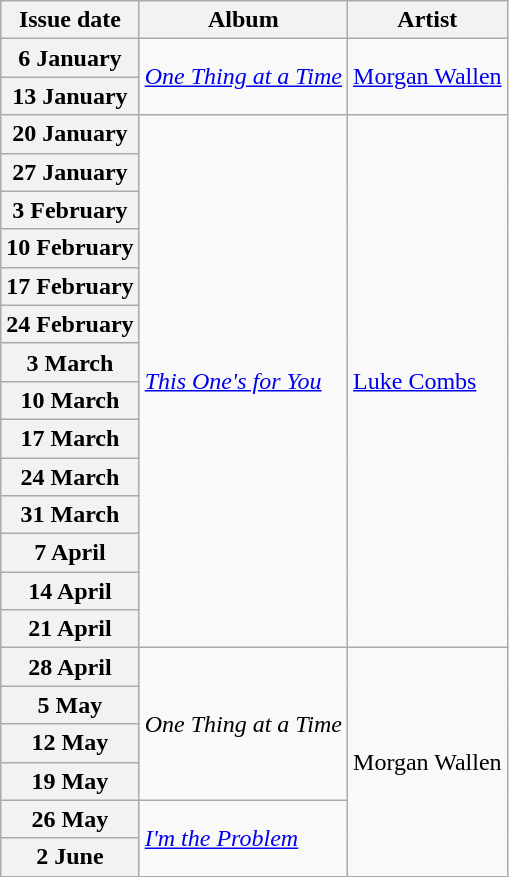<table class="wikitable plainrowheaders">
<tr>
<th>Issue date</th>
<th>Album</th>
<th>Artist</th>
</tr>
<tr>
<th scope="row">6 January</th>
<td rowspan=2><em><a href='#'>One Thing at a Time</a></em></td>
<td rowspan=2><a href='#'>Morgan Wallen</a></td>
</tr>
<tr>
<th scope="row">13 January</th>
</tr>
<tr>
<th scope="row">20 January</th>
<td rowspan=14><em><a href='#'>This One's for You</a></em></td>
<td rowspan=14><a href='#'>Luke Combs</a></td>
</tr>
<tr>
<th scope="row">27 January</th>
</tr>
<tr>
<th scope="row">3 February</th>
</tr>
<tr>
<th scope="row">10 February</th>
</tr>
<tr>
<th scope="row">17 February</th>
</tr>
<tr>
<th scope="row">24 February</th>
</tr>
<tr>
<th scope="row">3 March</th>
</tr>
<tr>
<th scope="row">10 March</th>
</tr>
<tr>
<th scope="row">17 March</th>
</tr>
<tr>
<th scope="row">24 March</th>
</tr>
<tr>
<th scope="row">31 March</th>
</tr>
<tr>
<th scope="row">7 April</th>
</tr>
<tr>
<th scope="row">14 April</th>
</tr>
<tr>
<th scope="row">21 April</th>
</tr>
<tr>
<th scope="row">28 April</th>
<td rowspan=4><em>One Thing at a Time</em></td>
<td rowspan=6>Morgan Wallen</td>
</tr>
<tr>
<th scope="row">5 May</th>
</tr>
<tr>
<th scope="row">12 May</th>
</tr>
<tr>
<th scope="row">19 May</th>
</tr>
<tr>
<th scope="row">26 May</th>
<td rowspan=2><em><a href='#'>I'm the Problem</a></em></td>
</tr>
<tr>
<th scope="row">2 June</th>
</tr>
</table>
